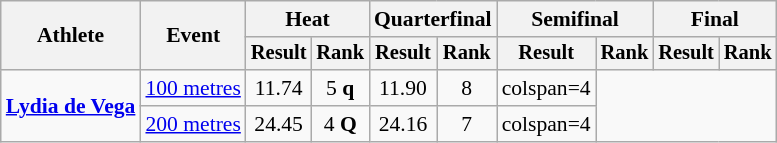<table class=wikitable style=font-size:90%>
<tr>
<th rowspan=2>Athlete</th>
<th rowspan=2>Event</th>
<th colspan=2>Heat</th>
<th colspan=2>Quarterfinal</th>
<th colspan=2>Semifinal</th>
<th colspan=2>Final</th>
</tr>
<tr style=font-size:95%>
<th>Result</th>
<th>Rank</th>
<th>Result</th>
<th>Rank</th>
<th>Result</th>
<th>Rank</th>
<th>Result</th>
<th>Rank</th>
</tr>
<tr align=center>
<td align=left rowspan=2><strong><a href='#'>Lydia de Vega</a></strong></td>
<td align=left><a href='#'>100 metres</a></td>
<td>11.74</td>
<td>5 <strong>q</strong></td>
<td>11.90</td>
<td>8</td>
<td>colspan=4 </td>
</tr>
<tr align=center>
<td align=left><a href='#'>200 metres</a></td>
<td>24.45</td>
<td>4 <strong>Q</strong></td>
<td>24.16</td>
<td>7</td>
<td>colspan=4 </td>
</tr>
</table>
